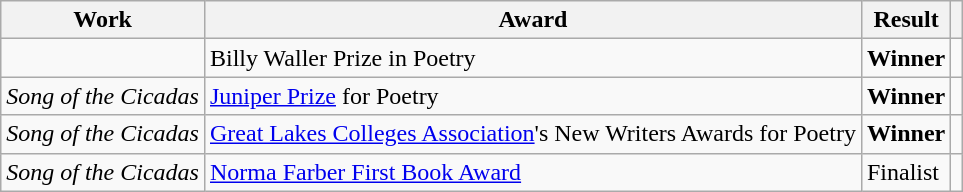<table class="wikitable">
<tr>
<th>Work</th>
<th>Award</th>
<th>Result</th>
<th></th>
</tr>
<tr>
<td></td>
<td>Billy Waller Prize in Poetry</td>
<td><strong>Winner</strong></td>
<td></td>
</tr>
<tr>
<td><em>Song of the Cicadas</em></td>
<td><a href='#'>Juniper Prize</a> for Poetry</td>
<td><strong>Winner</strong></td>
<td></td>
</tr>
<tr>
<td><em>Song of the Cicadas</em></td>
<td><a href='#'>Great Lakes Colleges Association</a>'s New Writers Awards for Poetry</td>
<td><strong>Winner</strong></td>
<td></td>
</tr>
<tr>
<td><em>Song of the Cicadas</em></td>
<td><a href='#'>Norma Farber First Book Award</a></td>
<td>Finalist</td>
<td></td>
</tr>
</table>
